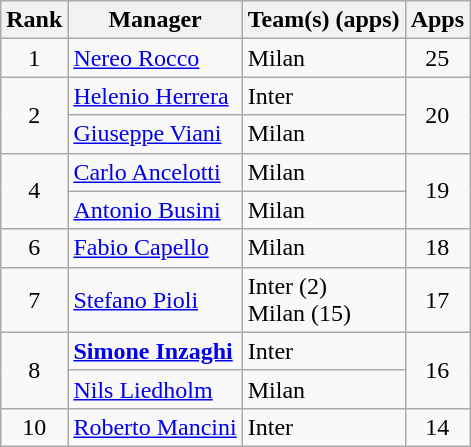<table class=wikitable style="text-align:center">
<tr>
<th>Rank</th>
<th>Manager</th>
<th>Team(s) (apps)</th>
<th>Apps</th>
</tr>
<tr>
<td>1</td>
<td align=left> <a href='#'>Nereo Rocco</a></td>
<td align=left>Milan</td>
<td>25</td>
</tr>
<tr>
<td rowspan=2>2</td>
<td align=left> <a href='#'>Helenio Herrera</a></td>
<td align=left>Inter</td>
<td rowspan=2>20</td>
</tr>
<tr>
<td align=left> <a href='#'>Giuseppe Viani</a></td>
<td align=left>Milan</td>
</tr>
<tr>
<td rowspan=2>4</td>
<td align=left> <a href='#'>Carlo Ancelotti</a></td>
<td align=left>Milan</td>
<td rowspan=2>19</td>
</tr>
<tr>
<td align=left> <a href='#'>Antonio Busini</a></td>
<td align=left>Milan</td>
</tr>
<tr>
<td>6</td>
<td align=left> <a href='#'>Fabio Capello</a></td>
<td align=left>Milan</td>
<td>18</td>
</tr>
<tr>
<td>7</td>
<td align=left> <a href='#'>Stefano Pioli</a></td>
<td align=left>Inter (2)<br>Milan (15)</td>
<td>17</td>
</tr>
<tr>
<td rowspan=2>8</td>
<td align=left> <strong><a href='#'>Simone Inzaghi</a></strong></td>
<td align=left>Inter</td>
<td rowspan=2>16</td>
</tr>
<tr>
<td align=left> <a href='#'>Nils Liedholm</a></td>
<td align=left>Milan</td>
</tr>
<tr>
<td>10</td>
<td align=left> <a href='#'>Roberto Mancini</a></td>
<td align=left>Inter</td>
<td>14</td>
</tr>
</table>
